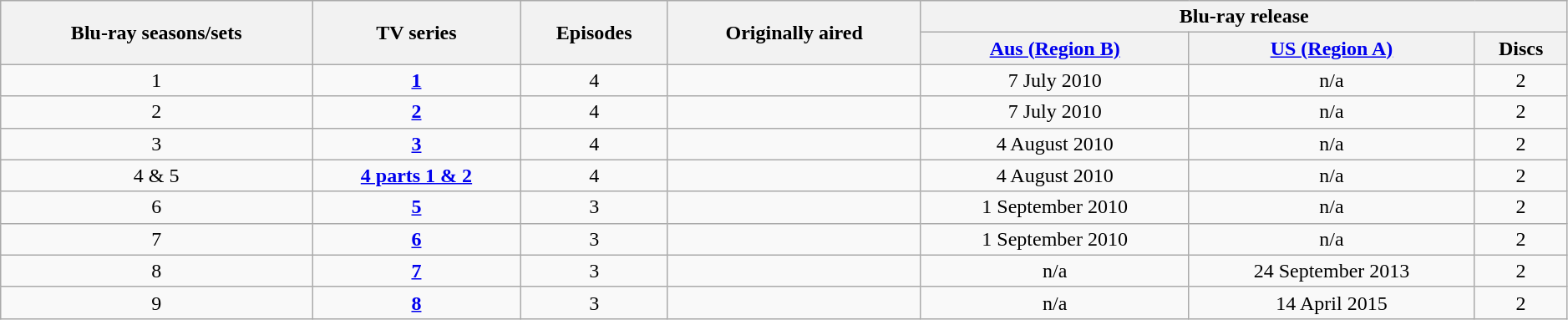<table class="wikitable" style="width:99%; text-align:center;">
<tr>
<th rowspan="2">Blu-ray seasons/sets</th>
<th rowspan="2">TV series</th>
<th rowspan="2">Episodes</th>
<th rowspan="2">Originally aired</th>
<th colspan="4">Blu-ray release</th>
</tr>
<tr>
<th><a href='#'>Aus (Region B)</a></th>
<th><a href='#'>US (Region A)</a></th>
<th text-align:center;">Discs</th>
</tr>
<tr>
<td>1</td>
<td><strong><a href='#'>1</a></strong></td>
<td>4</td>
<td></td>
<td>7 July 2010</td>
<td>n/a</td>
<td>2</td>
</tr>
<tr>
<td>2</td>
<td><strong><a href='#'>2</a></strong></td>
<td>4</td>
<td></td>
<td>7 July 2010</td>
<td>n/a</td>
<td>2</td>
</tr>
<tr>
<td>3</td>
<td><strong><a href='#'>3</a></strong></td>
<td>4</td>
<td></td>
<td>4 August 2010</td>
<td>n/a</td>
<td>2</td>
</tr>
<tr>
<td>4 & 5</td>
<td><strong><a href='#'>4 parts 1 & 2</a></strong></td>
<td>4</td>
<td></td>
<td>4 August 2010</td>
<td>n/a</td>
<td>2</td>
</tr>
<tr>
<td>6</td>
<td><strong><a href='#'>5</a></strong></td>
<td>3</td>
<td></td>
<td>1 September 2010</td>
<td>n/a</td>
<td>2</td>
</tr>
<tr>
<td>7</td>
<td><strong><a href='#'>6</a></strong></td>
<td>3</td>
<td></td>
<td>1 September 2010</td>
<td>n/a</td>
<td>2</td>
</tr>
<tr>
<td>8</td>
<td><strong><a href='#'>7</a></strong></td>
<td>3</td>
<td></td>
<td>n/a</td>
<td>24 September 2013</td>
<td>2</td>
</tr>
<tr>
<td>9</td>
<td><strong><a href='#'>8</a></strong></td>
<td>3</td>
<td></td>
<td>n/a</td>
<td>14 April 2015</td>
<td>2</td>
</tr>
</table>
